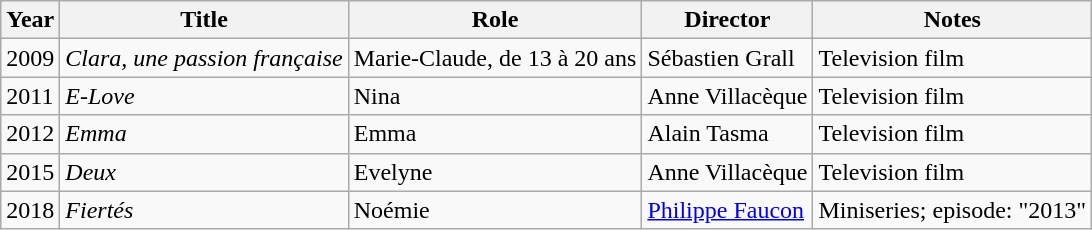<table class="wikitable">
<tr>
<th>Year</th>
<th>Title</th>
<th>Role</th>
<th>Director</th>
<th>Notes</th>
</tr>
<tr>
<td>2009</td>
<td><em>Clara, une passion française</em></td>
<td>Marie-Claude, de 13 à 20 ans</td>
<td>Sébastien Grall</td>
<td>Television film</td>
</tr>
<tr>
<td>2011</td>
<td><em>E-Love</em></td>
<td>Nina</td>
<td>Anne Villacèque</td>
<td>Television film</td>
</tr>
<tr>
<td>2012</td>
<td><em>Emma</em></td>
<td>Emma</td>
<td>Alain Tasma</td>
<td>Television film</td>
</tr>
<tr>
<td>2015</td>
<td><em>Deux</em></td>
<td>Evelyne</td>
<td>Anne Villacèque</td>
<td>Television film</td>
</tr>
<tr>
<td>2018</td>
<td><em>Fiertés</em></td>
<td>Noémie</td>
<td><a href='#'>Philippe Faucon</a></td>
<td>Miniseries; episode: "2013"</td>
</tr>
</table>
